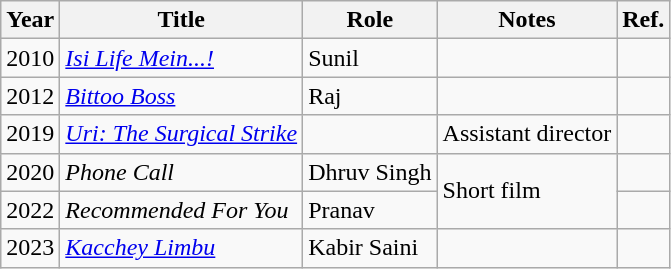<table class="wikitable sortable">
<tr>
<th>Year</th>
<th>Title</th>
<th>Role</th>
<th>Notes</th>
<th>Ref.</th>
</tr>
<tr>
<td>2010</td>
<td><em><a href='#'>Isi Life Mein...!</a></em></td>
<td>Sunil</td>
<td></td>
<td></td>
</tr>
<tr>
<td>2012</td>
<td><em><a href='#'>Bittoo Boss</a></em></td>
<td>Raj</td>
<td></td>
<td></td>
</tr>
<tr>
<td>2019</td>
<td><em><a href='#'>Uri: The Surgical Strike</a></em></td>
<td></td>
<td>Assistant director</td>
<td></td>
</tr>
<tr>
<td>2020</td>
<td><em>Phone Call</em></td>
<td>Dhruv Singh</td>
<td rowspan="2">Short film</td>
<td></td>
</tr>
<tr>
<td>2022</td>
<td><em>Recommended For You</em></td>
<td>Pranav</td>
<td></td>
</tr>
<tr>
<td>2023</td>
<td><em><a href='#'>Kacchey Limbu</a></em></td>
<td>Kabir Saini</td>
<td></td>
<td></td>
</tr>
</table>
